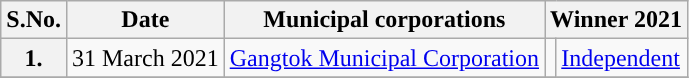<table class="wikitable sortable">
<tr>
<th>S.No.</th>
<th>Date</th>
<th>Municipal corporations</th>
<th colspan="2">Winner 2021</th>
</tr>
<tr>
<th>1.</th>
<td>31 March 2021</td>
<td><a href='#'>Gangtok Municipal Corporation</a></td>
<td style="background:"></td>
<td><a href='#'>Independent</a></td>
</tr>
<tr>
</tr>
</table>
